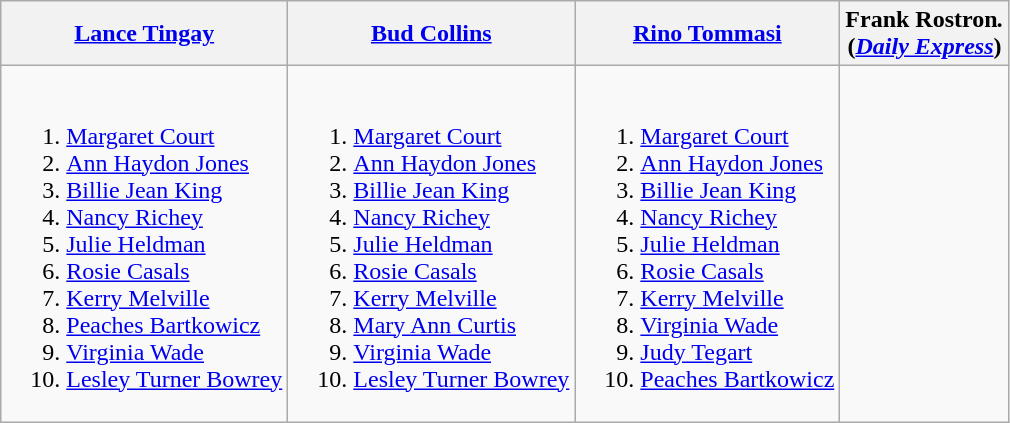<table class="wikitable">
<tr>
<th><a href='#'>Lance Tingay</a><strong> </strong></th>
<th><a href='#'>Bud Collins</a></th>
<th><a href='#'>Rino Tommasi</a></th>
<th>Frank Rostron<em>.</em><br>(<em><a href='#'>Daily Express</a></em>)</th>
</tr>
<tr style="vertical-align: top;">
<td style="white-space: nowrap;"><br><ol><li> <a href='#'>Margaret Court</a></li><li> <a href='#'>Ann Haydon Jones</a></li><li> <a href='#'>Billie Jean King</a></li><li> <a href='#'>Nancy Richey</a></li><li> <a href='#'>Julie Heldman</a></li><li> <a href='#'>Rosie Casals</a></li><li> <a href='#'>Kerry Melville</a></li><li> <a href='#'>Peaches Bartkowicz</a></li><li> <a href='#'>Virginia Wade</a></li><li> <a href='#'>Lesley Turner Bowrey</a></li></ol></td>
<td style="white-space: nowrap;"><br><ol><li> <a href='#'>Margaret Court</a></li><li> <a href='#'>Ann Haydon Jones</a></li><li> <a href='#'>Billie Jean King</a></li><li> <a href='#'>Nancy Richey</a></li><li> <a href='#'>Julie Heldman</a></li><li> <a href='#'>Rosie Casals</a></li><li> <a href='#'>Kerry Melville</a></li><li> <a href='#'>Mary Ann Curtis</a></li><li> <a href='#'>Virginia Wade</a></li><li> <a href='#'>Lesley Turner Bowrey</a></li></ol></td>
<td style="white-space: nowrap;"><br><ol><li> <a href='#'>Margaret Court</a></li><li> <a href='#'>Ann Haydon Jones</a></li><li> <a href='#'>Billie Jean King</a></li><li> <a href='#'>Nancy Richey</a></li><li> <a href='#'>Julie Heldman</a></li><li> <a href='#'>Rosie Casals</a></li><li> <a href='#'>Kerry Melville</a></li><li> <a href='#'>Virginia Wade</a></li><li> <a href='#'>Judy Tegart</a></li><li> <a href='#'>Peaches Bartkowicz</a></li></ol></td>
<td style="white-space: nowrap;"><br></td>
</tr>
</table>
